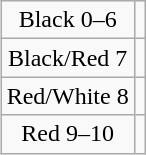<table class="wikitable" style="float:right;margin-left:4px;text-align:center;">
<tr>
<td>Black 0–6</td>
<td></td>
</tr>
<tr>
<td>Black/Red 7</td>
<td></td>
</tr>
<tr>
<td>Red/White 8</td>
<td></td>
</tr>
<tr>
<td>Red 9–10</td>
<td></td>
</tr>
</table>
